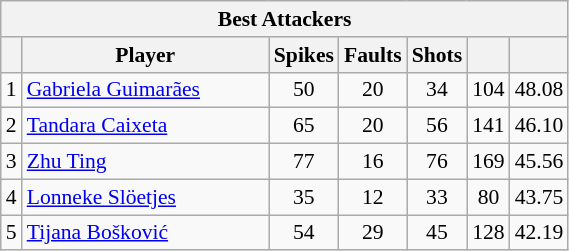<table class="wikitable sortable" style=font-size:90%>
<tr>
<th colspan=7>Best Attackers</th>
</tr>
<tr>
<th></th>
<th width=158>Player</th>
<th width=20>Spikes</th>
<th width=20>Faults</th>
<th width=20>Shots</th>
<th width=20></th>
<th width=20></th>
</tr>
<tr>
<td>1</td>
<td> <a href='#'>Gabriela Guimarães</a></td>
<td align=center>50</td>
<td align=center>20</td>
<td align=center>34</td>
<td align=center>104</td>
<td align=center>48.08</td>
</tr>
<tr>
<td>2</td>
<td> <a href='#'>Tandara Caixeta</a></td>
<td align=center>65</td>
<td align=center>20</td>
<td align=center>56</td>
<td align=center>141</td>
<td align=center>46.10</td>
</tr>
<tr>
<td>3</td>
<td> <a href='#'>Zhu Ting</a></td>
<td align=center>77</td>
<td align=center>16</td>
<td align=center>76</td>
<td align=center>169</td>
<td align=center>45.56</td>
</tr>
<tr>
<td>4</td>
<td> <a href='#'>Lonneke Slöetjes</a></td>
<td align=center>35</td>
<td align=center>12</td>
<td align=center>33</td>
<td align=center>80</td>
<td align=center>43.75</td>
</tr>
<tr>
<td>5</td>
<td> <a href='#'>Tijana Bošković</a></td>
<td align=center>54</td>
<td align=center>29</td>
<td align=center>45</td>
<td align=center>128</td>
<td align=center>42.19</td>
</tr>
</table>
